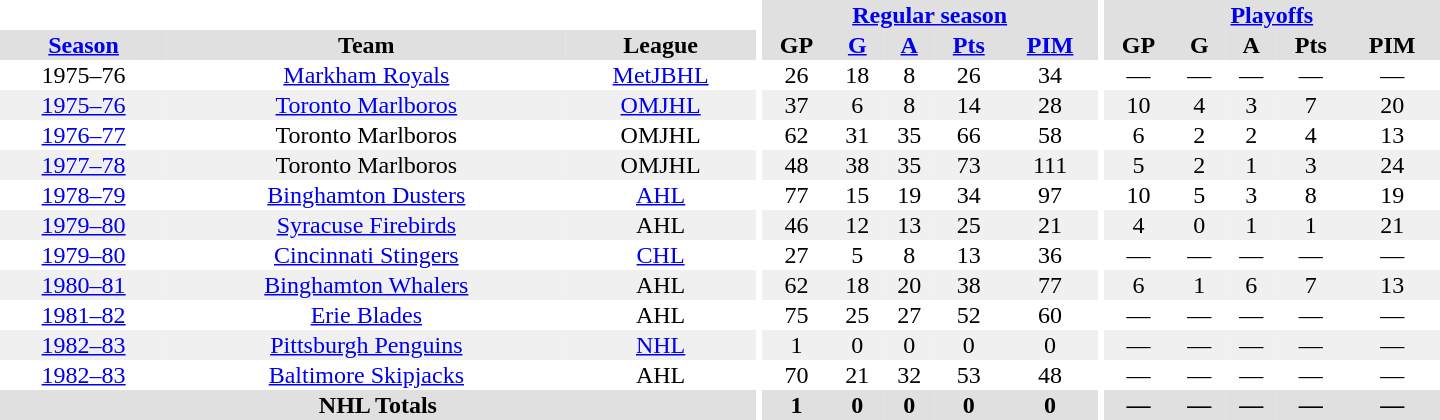<table border="0" cellpadding="1" cellspacing="0" style="text-align:center; width:60em">
<tr bgcolor="#e0e0e0">
<th colspan="3" bgcolor="#ffffff"></th>
<th rowspan="100" bgcolor="#ffffff"></th>
<th colspan="5"><a href='#'>Regular season</a></th>
<th rowspan="100" bgcolor="#ffffff"></th>
<th colspan="5"><a href='#'>Playoffs</a></th>
</tr>
<tr bgcolor="#e0e0e0">
<th><a href='#'>Season</a></th>
<th>Team</th>
<th>League</th>
<th>GP</th>
<th><a href='#'>G</a></th>
<th><a href='#'>A</a></th>
<th><a href='#'>Pts</a></th>
<th><a href='#'>PIM</a></th>
<th>GP</th>
<th>G</th>
<th>A</th>
<th>Pts</th>
<th>PIM</th>
</tr>
<tr>
<td>1975–76</td>
<td><a href='#'>Markham Royals</a></td>
<td><a href='#'>MetJBHL</a></td>
<td>26</td>
<td>18</td>
<td>8</td>
<td>26</td>
<td>34</td>
<td>—</td>
<td>—</td>
<td>—</td>
<td>—</td>
<td>—</td>
</tr>
<tr bgcolor="#f0f0f0">
<td><a href='#'>1975–76</a></td>
<td><a href='#'>Toronto Marlboros</a></td>
<td><a href='#'>OMJHL</a></td>
<td>37</td>
<td>6</td>
<td>8</td>
<td>14</td>
<td>28</td>
<td>10</td>
<td>4</td>
<td>3</td>
<td>7</td>
<td>20</td>
</tr>
<tr>
<td><a href='#'>1976–77</a></td>
<td>Toronto Marlboros</td>
<td>OMJHL</td>
<td>62</td>
<td>31</td>
<td>35</td>
<td>66</td>
<td>58</td>
<td>6</td>
<td>2</td>
<td>2</td>
<td>4</td>
<td>13</td>
</tr>
<tr bgcolor="#f0f0f0">
<td><a href='#'>1977–78</a></td>
<td>Toronto Marlboros</td>
<td>OMJHL</td>
<td>48</td>
<td>38</td>
<td>35</td>
<td>73</td>
<td>111</td>
<td>5</td>
<td>2</td>
<td>1</td>
<td>3</td>
<td>24</td>
</tr>
<tr>
<td><a href='#'>1978–79</a></td>
<td><a href='#'>Binghamton Dusters</a></td>
<td><a href='#'>AHL</a></td>
<td>77</td>
<td>15</td>
<td>19</td>
<td>34</td>
<td>97</td>
<td>10</td>
<td>5</td>
<td>3</td>
<td>8</td>
<td>19</td>
</tr>
<tr bgcolor="#f0f0f0">
<td><a href='#'>1979–80</a></td>
<td><a href='#'>Syracuse Firebirds</a></td>
<td>AHL</td>
<td>46</td>
<td>12</td>
<td>13</td>
<td>25</td>
<td>21</td>
<td>4</td>
<td>0</td>
<td>1</td>
<td>1</td>
<td>21</td>
</tr>
<tr>
<td><a href='#'>1979–80</a></td>
<td><a href='#'>Cincinnati Stingers</a></td>
<td><a href='#'>CHL</a></td>
<td>27</td>
<td>5</td>
<td>8</td>
<td>13</td>
<td>36</td>
<td>—</td>
<td>—</td>
<td>—</td>
<td>—</td>
<td>—</td>
</tr>
<tr bgcolor="#f0f0f0">
<td><a href='#'>1980–81</a></td>
<td><a href='#'>Binghamton Whalers</a></td>
<td>AHL</td>
<td>62</td>
<td>18</td>
<td>20</td>
<td>38</td>
<td>77</td>
<td>6</td>
<td>1</td>
<td>6</td>
<td>7</td>
<td>13</td>
</tr>
<tr>
<td><a href='#'>1981–82</a></td>
<td><a href='#'>Erie Blades</a></td>
<td>AHL</td>
<td>75</td>
<td>25</td>
<td>27</td>
<td>52</td>
<td>60</td>
<td>—</td>
<td>—</td>
<td>—</td>
<td>—</td>
<td>—</td>
</tr>
<tr bgcolor="#f0f0f0">
<td><a href='#'>1982–83</a></td>
<td><a href='#'>Pittsburgh Penguins</a></td>
<td><a href='#'>NHL</a></td>
<td>1</td>
<td>0</td>
<td>0</td>
<td>0</td>
<td>0</td>
<td>—</td>
<td>—</td>
<td>—</td>
<td>—</td>
<td>—</td>
</tr>
<tr>
<td><a href='#'>1982–83</a></td>
<td><a href='#'>Baltimore Skipjacks</a></td>
<td>AHL</td>
<td>70</td>
<td>21</td>
<td>32</td>
<td>53</td>
<td>48</td>
<td>—</td>
<td>—</td>
<td>—</td>
<td>—</td>
<td>—</td>
</tr>
<tr bgcolor="#e0e0e0">
<th colspan="3">NHL Totals</th>
<th>1</th>
<th>0</th>
<th>0</th>
<th>0</th>
<th>0</th>
<th>—</th>
<th>—</th>
<th>—</th>
<th>—</th>
<th>—</th>
</tr>
</table>
